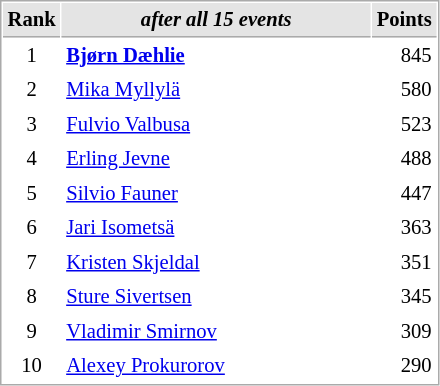<table cellspacing="1" cellpadding="3" style="border:1px solid #AAAAAA;font-size:86%">
<tr style="background-color: #E4E4E4;">
<th style="border-bottom:1px solid #AAAAAA" width=10>Rank</th>
<th style="border-bottom:1px solid #AAAAAA" width=200><em>after all 15 events</em></th>
<th style="border-bottom:1px solid #AAAAAA" width=20 align=right>Points</th>
</tr>
<tr>
<td align=center>1</td>
<td> <strong><a href='#'>Bjørn Dæhlie</a></strong></td>
<td align=right>845</td>
</tr>
<tr>
<td align=center>2</td>
<td> <a href='#'>Mika Myllylä</a></td>
<td align=right>580</td>
</tr>
<tr>
<td align=center>3</td>
<td> <a href='#'>Fulvio Valbusa</a></td>
<td align=right>523</td>
</tr>
<tr>
<td align=center>4</td>
<td> <a href='#'>Erling Jevne</a></td>
<td align=right>488</td>
</tr>
<tr>
<td align=center>5</td>
<td> <a href='#'>Silvio Fauner</a></td>
<td align=right>447</td>
</tr>
<tr>
<td align=center>6</td>
<td> <a href='#'>Jari Isometsä</a></td>
<td align=right>363</td>
</tr>
<tr>
<td align=center>7</td>
<td> <a href='#'>Kristen Skjeldal</a></td>
<td align=right>351</td>
</tr>
<tr>
<td align=center>8</td>
<td> <a href='#'>Sture Sivertsen</a></td>
<td align=right>345</td>
</tr>
<tr>
<td align=center>9</td>
<td> <a href='#'>Vladimir Smirnov</a></td>
<td align=right>309</td>
</tr>
<tr>
<td align=center>10</td>
<td> <a href='#'>Alexey Prokurorov</a></td>
<td align=right>290</td>
</tr>
</table>
